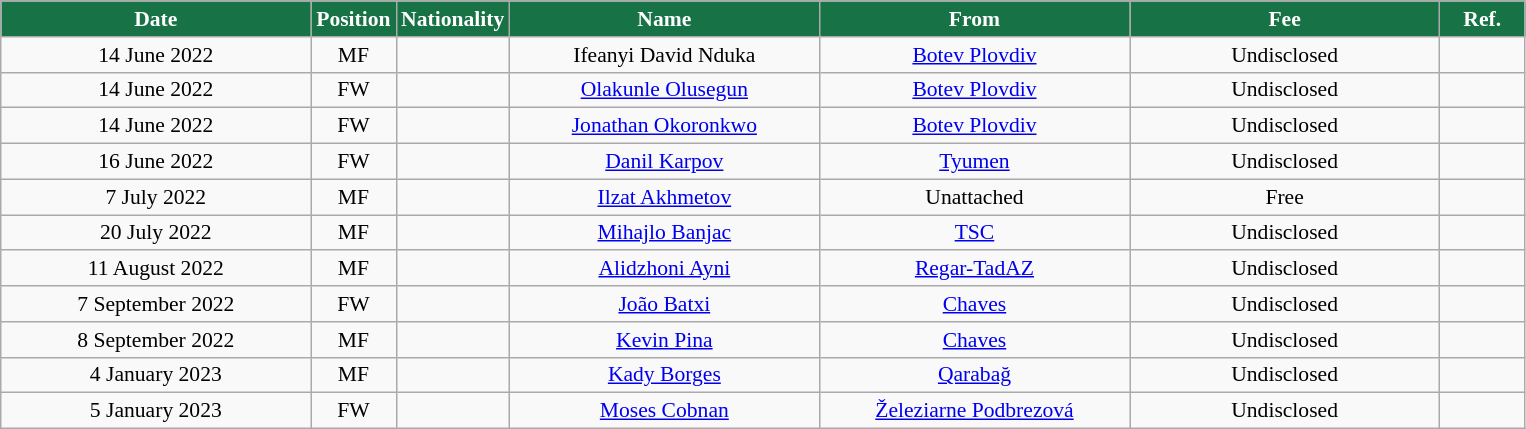<table class="wikitable"  style="text-align:center; font-size:90%; ">
<tr>
<th style="background:#177245; color:#FFFFFF; width:200px;">Date</th>
<th style="background:#177245; color:#FFFFFF; width:50px;">Position</th>
<th style="background:#177245; color:#FFFFFF; width:505x;">Nationality</th>
<th style="background:#177245; color:#FFFFFF; width:200px;">Name</th>
<th style="background:#177245; color:#FFFFFF; width:200px;">From</th>
<th style="background:#177245; color:#FFFFFF; width:200px;">Fee</th>
<th style="background:#177245; color:#FFFFFF; width:50px;">Ref.</th>
</tr>
<tr>
<td>14 June 2022</td>
<td>MF</td>
<td></td>
<td>Ifeanyi David Nduka</td>
<td><a href='#'>Botev Plovdiv</a></td>
<td>Undisclosed</td>
<td></td>
</tr>
<tr>
<td>14 June 2022</td>
<td>FW</td>
<td></td>
<td><a href='#'>Olakunle Olusegun</a></td>
<td><a href='#'>Botev Plovdiv</a></td>
<td>Undisclosed</td>
<td></td>
</tr>
<tr>
<td>14 June 2022</td>
<td>FW</td>
<td></td>
<td><a href='#'>Jonathan Okoronkwo</a></td>
<td><a href='#'>Botev Plovdiv</a></td>
<td>Undisclosed</td>
<td></td>
</tr>
<tr>
<td>16 June 2022</td>
<td>FW</td>
<td></td>
<td><a href='#'>Danil Karpov</a></td>
<td><a href='#'>Tyumen</a></td>
<td>Undisclosed</td>
<td></td>
</tr>
<tr>
<td>7 July 2022</td>
<td>MF</td>
<td></td>
<td><a href='#'>Ilzat Akhmetov</a></td>
<td>Unattached</td>
<td>Free</td>
<td></td>
</tr>
<tr>
<td>20 July 2022</td>
<td>MF</td>
<td></td>
<td><a href='#'>Mihajlo Banjac</a></td>
<td><a href='#'>TSC</a></td>
<td>Undisclosed</td>
<td></td>
</tr>
<tr>
<td>11 August 2022</td>
<td>MF</td>
<td></td>
<td><a href='#'>Alidzhoni Ayni</a></td>
<td><a href='#'>Regar-TadAZ</a></td>
<td>Undisclosed</td>
<td></td>
</tr>
<tr>
<td>7 September 2022</td>
<td>FW</td>
<td></td>
<td><a href='#'>João Batxi</a></td>
<td><a href='#'>Chaves</a></td>
<td>Undisclosed</td>
<td></td>
</tr>
<tr>
<td>8 September 2022</td>
<td>MF</td>
<td></td>
<td><a href='#'>Kevin Pina</a></td>
<td><a href='#'>Chaves</a></td>
<td>Undisclosed</td>
<td></td>
</tr>
<tr>
<td>4 January 2023</td>
<td>MF</td>
<td></td>
<td><a href='#'>Kady Borges</a></td>
<td><a href='#'>Qarabağ</a></td>
<td>Undisclosed</td>
<td></td>
</tr>
<tr>
<td>5 January 2023</td>
<td>FW</td>
<td></td>
<td><a href='#'>Moses Cobnan</a></td>
<td><a href='#'>Železiarne Podbrezová</a></td>
<td>Undisclosed</td>
<td></td>
</tr>
</table>
